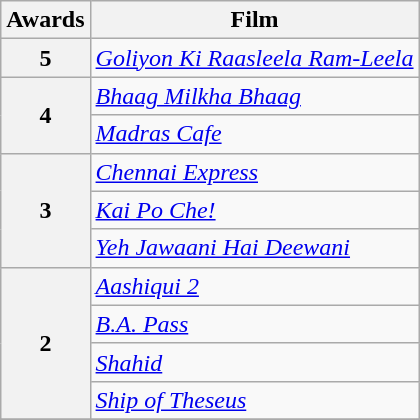<table class="wikitable" style="display:inline-table;">
<tr>
<th>Awards</th>
<th>Film</th>
</tr>
<tr>
<th>5</th>
<td><em><a href='#'>Goliyon Ki Raasleela Ram-Leela</a></em></td>
</tr>
<tr>
<th rowspan="2">4</th>
<td><em><a href='#'>Bhaag Milkha Bhaag</a></em></td>
</tr>
<tr>
<td><em><a href='#'>Madras Cafe</a></em></td>
</tr>
<tr>
<th rowspan="3">3</th>
<td><em><a href='#'>Chennai Express</a></em></td>
</tr>
<tr>
<td><em><a href='#'>Kai Po Che!</a></em></td>
</tr>
<tr>
<td><em><a href='#'>Yeh Jawaani Hai Deewani</a></em></td>
</tr>
<tr>
<th rowspan="4">2</th>
<td><em><a href='#'>Aashiqui 2</a></em></td>
</tr>
<tr>
<td><em><a href='#'>B.A. Pass</a></em></td>
</tr>
<tr>
<td><em><a href='#'>Shahid</a></em></td>
</tr>
<tr>
<td><em><a href='#'>Ship of Theseus</a></em></td>
</tr>
<tr>
</tr>
</table>
